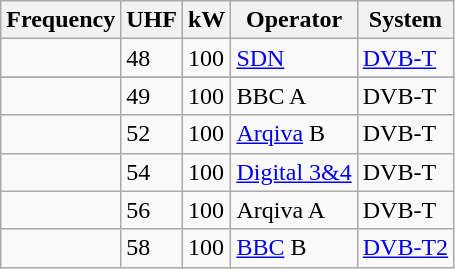<table class="wikitable sortable">
<tr>
<th>Frequency</th>
<th>UHF</th>
<th>kW</th>
<th>Operator</th>
<th>System</th>
</tr>
<tr>
<td></td>
<td>48</td>
<td>100</td>
<td><a href='#'>SDN</a></td>
<td><a href='#'>DVB-T</a></td>
</tr>
<tr>
</tr>
<tr>
<td></td>
<td>49</td>
<td>100</td>
<td>BBC A</td>
<td>DVB-T</td>
</tr>
<tr>
<td></td>
<td>52</td>
<td>100</td>
<td><a href='#'>Arqiva</a> B</td>
<td>DVB-T</td>
</tr>
<tr>
<td></td>
<td>54</td>
<td>100</td>
<td><a href='#'>Digital 3&4</a></td>
<td>DVB-T</td>
</tr>
<tr>
<td></td>
<td>56</td>
<td>100</td>
<td>Arqiva A</td>
<td>DVB-T</td>
</tr>
<tr>
<td></td>
<td>58</td>
<td>100</td>
<td><a href='#'>BBC</a> B</td>
<td><a href='#'>DVB-T2</a></td>
</tr>
</table>
